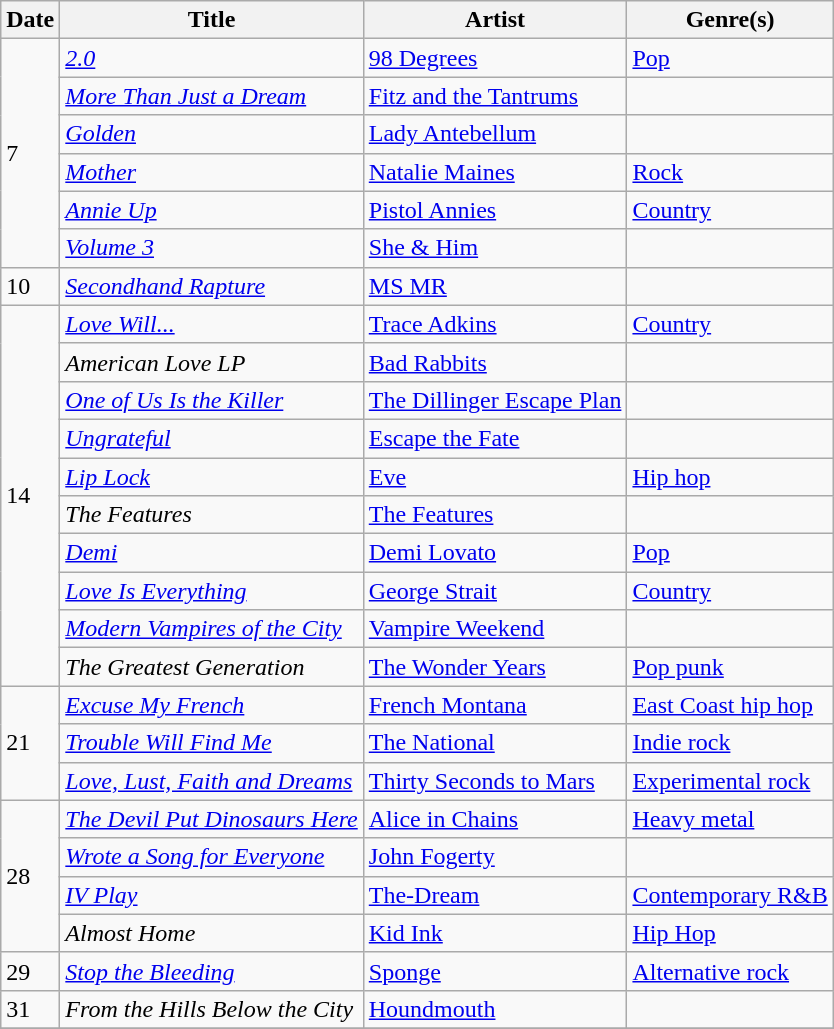<table class="wikitable" style="text-align: left;">
<tr>
<th>Date</th>
<th>Title</th>
<th>Artist</th>
<th>Genre(s)</th>
</tr>
<tr>
<td rowspan="6">7</td>
<td><em><a href='#'>2.0</a></em></td>
<td><a href='#'>98 Degrees</a></td>
<td><a href='#'>Pop</a></td>
</tr>
<tr>
<td><em><a href='#'>More Than Just a Dream</a></em></td>
<td><a href='#'>Fitz and the Tantrums</a></td>
<td></td>
</tr>
<tr>
<td><em><a href='#'>Golden</a></em></td>
<td><a href='#'>Lady Antebellum</a></td>
<td></td>
</tr>
<tr>
<td><em><a href='#'>Mother</a></em></td>
<td><a href='#'>Natalie Maines</a></td>
<td><a href='#'>Rock</a></td>
</tr>
<tr>
<td><em><a href='#'>Annie Up</a></em></td>
<td><a href='#'>Pistol Annies</a></td>
<td><a href='#'>Country</a></td>
</tr>
<tr>
<td><em><a href='#'>Volume 3</a></em></td>
<td><a href='#'>She & Him</a></td>
<td></td>
</tr>
<tr>
<td>10</td>
<td><em><a href='#'>Secondhand Rapture</a></em></td>
<td><a href='#'>MS MR</a></td>
<td></td>
</tr>
<tr>
<td rowspan="10">14</td>
<td><em><a href='#'>Love Will...</a></em></td>
<td><a href='#'>Trace Adkins</a></td>
<td><a href='#'>Country</a></td>
</tr>
<tr>
<td><em>American Love LP</em></td>
<td><a href='#'>Bad Rabbits</a></td>
<td></td>
</tr>
<tr>
<td><em><a href='#'>One of Us Is the Killer</a></em></td>
<td><a href='#'>The Dillinger Escape Plan</a></td>
<td></td>
</tr>
<tr>
<td><em><a href='#'>Ungrateful</a></em></td>
<td><a href='#'>Escape the Fate</a></td>
<td></td>
</tr>
<tr>
<td><em><a href='#'>Lip Lock</a></em></td>
<td><a href='#'>Eve</a></td>
<td><a href='#'>Hip hop</a></td>
</tr>
<tr>
<td><em>The Features</em></td>
<td><a href='#'>The Features</a></td>
<td></td>
</tr>
<tr>
<td><em><a href='#'>Demi</a></em></td>
<td><a href='#'>Demi Lovato</a></td>
<td><a href='#'>Pop</a></td>
</tr>
<tr>
<td><em><a href='#'>Love Is Everything</a></em></td>
<td><a href='#'>George Strait</a></td>
<td><a href='#'>Country</a></td>
</tr>
<tr>
<td><em><a href='#'>Modern Vampires of the City</a></em></td>
<td><a href='#'>Vampire Weekend</a></td>
<td></td>
</tr>
<tr>
<td><em>The Greatest Generation</em></td>
<td><a href='#'>The Wonder Years</a></td>
<td><a href='#'>Pop punk</a></td>
</tr>
<tr>
<td rowspan="3">21</td>
<td><em><a href='#'>Excuse My French</a></em></td>
<td><a href='#'>French Montana</a></td>
<td><a href='#'>East Coast hip hop</a></td>
</tr>
<tr>
<td><em><a href='#'>Trouble Will Find Me</a></em></td>
<td><a href='#'>The National</a></td>
<td><a href='#'>Indie rock</a></td>
</tr>
<tr>
<td><em><a href='#'>Love, Lust, Faith and Dreams</a></em></td>
<td><a href='#'>Thirty Seconds to Mars</a></td>
<td><a href='#'>Experimental rock</a></td>
</tr>
<tr>
<td rowspan="4">28</td>
<td><em><a href='#'>The Devil Put Dinosaurs Here</a></em></td>
<td><a href='#'>Alice in Chains</a></td>
<td><a href='#'>Heavy metal</a></td>
</tr>
<tr>
<td><em><a href='#'>Wrote a Song for Everyone</a></em></td>
<td><a href='#'>John Fogerty</a></td>
<td></td>
</tr>
<tr>
<td><em><a href='#'>IV Play</a></em></td>
<td><a href='#'>The-Dream</a></td>
<td><a href='#'>Contemporary R&B</a></td>
</tr>
<tr>
<td><em>Almost Home</em></td>
<td><a href='#'>Kid Ink</a></td>
<td><a href='#'>Hip Hop</a></td>
</tr>
<tr>
<td>29</td>
<td><em><a href='#'>Stop the Bleeding</a></em></td>
<td><a href='#'>Sponge</a></td>
<td><a href='#'>Alternative rock</a></td>
</tr>
<tr>
<td>31</td>
<td><em>From the Hills Below the City</em></td>
<td><a href='#'>Houndmouth</a></td>
<td></td>
</tr>
<tr>
</tr>
</table>
